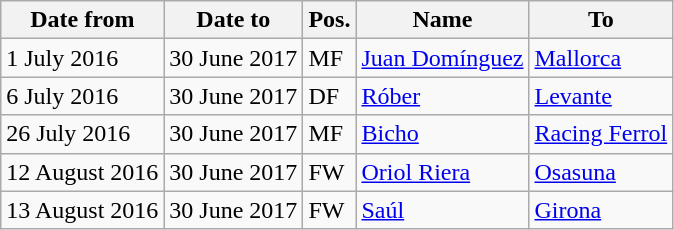<table class="wikitable">
<tr>
<th>Date from</th>
<th>Date to</th>
<th>Pos.</th>
<th>Name</th>
<th>To</th>
</tr>
<tr>
<td>1 July 2016</td>
<td>30 June 2017</td>
<td>MF</td>
<td> <a href='#'>Juan Domínguez</a></td>
<td> <a href='#'>Mallorca</a></td>
</tr>
<tr>
<td>6 July 2016</td>
<td>30 June 2017</td>
<td>DF</td>
<td> <a href='#'>Róber</a></td>
<td> <a href='#'>Levante</a></td>
</tr>
<tr>
<td>26 July 2016</td>
<td>30 June 2017</td>
<td>MF</td>
<td> <a href='#'>Bicho</a></td>
<td> <a href='#'>Racing Ferrol</a></td>
</tr>
<tr>
<td>12 August 2016</td>
<td>30 June 2017</td>
<td>FW</td>
<td> <a href='#'>Oriol Riera</a></td>
<td> <a href='#'>Osasuna</a></td>
</tr>
<tr>
<td>13 August 2016</td>
<td>30 June 2017</td>
<td>FW</td>
<td> <a href='#'>Saúl</a></td>
<td> <a href='#'>Girona</a></td>
</tr>
</table>
